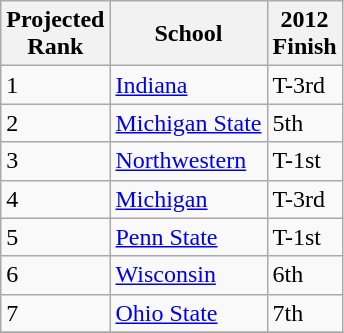<table class="wikitable sortable" style="text-align: left;">
<tr>
<th>Projected<br>Rank</th>
<th>School</th>
<th>2012<br>Finish</th>
</tr>
<tr>
<td>1</td>
<td><a href='#'>Indiana</a></td>
<td>T-3rd</td>
</tr>
<tr>
<td>2</td>
<td><a href='#'>Michigan State</a></td>
<td>5th</td>
</tr>
<tr>
<td>3</td>
<td><a href='#'>Northwestern</a></td>
<td>T-1st</td>
</tr>
<tr>
<td>4</td>
<td><a href='#'>Michigan</a></td>
<td>T-3rd</td>
</tr>
<tr>
<td>5</td>
<td><a href='#'>Penn State</a></td>
<td>T-1st</td>
</tr>
<tr>
<td>6</td>
<td><a href='#'>Wisconsin</a></td>
<td>6th</td>
</tr>
<tr>
<td>7</td>
<td><a href='#'>Ohio State</a></td>
<td>7th</td>
</tr>
<tr>
</tr>
</table>
